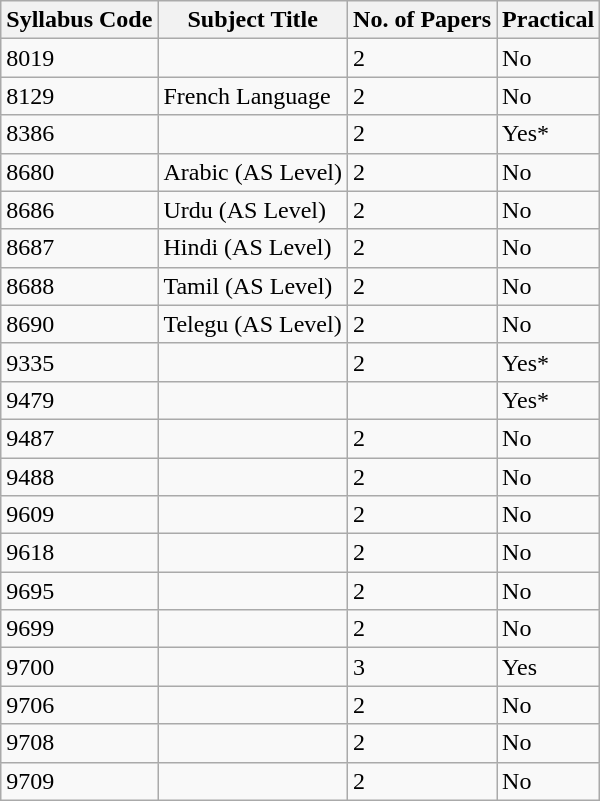<table class="wikitable sortable">
<tr>
<th>Syllabus Code</th>
<th>Subject Title</th>
<th>No. of Papers</th>
<th>Practical</th>
</tr>
<tr>
<td>8019</td>
<td></td>
<td>2</td>
<td>No</td>
</tr>
<tr>
<td>8129</td>
<td>French Language</td>
<td>2</td>
<td>No</td>
</tr>
<tr>
<td>8386</td>
<td><em></em></td>
<td>2</td>
<td>Yes*</td>
</tr>
<tr>
<td>8680</td>
<td>Arabic (AS Level)</td>
<td>2</td>
<td>No</td>
</tr>
<tr>
<td>8686</td>
<td>Urdu (AS Level)</td>
<td>2</td>
<td>No</td>
</tr>
<tr>
<td>8687</td>
<td>Hindi (AS Level)</td>
<td>2</td>
<td>No</td>
</tr>
<tr>
<td>8688</td>
<td>Tamil (AS Level)</td>
<td>2</td>
<td>No</td>
</tr>
<tr>
<td>8690</td>
<td>Telegu (AS Level)</td>
<td>2</td>
<td>No</td>
</tr>
<tr>
<td>9335</td>
<td></td>
<td>2</td>
<td>Yes*</td>
</tr>
<tr>
<td>9479</td>
<td></td>
<td></td>
<td>Yes*</td>
</tr>
<tr>
<td>9487</td>
<td></td>
<td>2</td>
<td>No</td>
</tr>
<tr>
<td>9488</td>
<td></td>
<td>2</td>
<td>No</td>
</tr>
<tr>
<td>9609</td>
<td></td>
<td>2</td>
<td>No</td>
</tr>
<tr>
<td>9618</td>
<td></td>
<td>2</td>
<td>No</td>
</tr>
<tr>
<td>9695</td>
<td></td>
<td>2</td>
<td>No</td>
</tr>
<tr>
<td>9699</td>
<td></td>
<td>2</td>
<td>No</td>
</tr>
<tr>
<td>9700</td>
<td></td>
<td>3</td>
<td>Yes</td>
</tr>
<tr>
<td>9706</td>
<td></td>
<td>2</td>
<td>No</td>
</tr>
<tr>
<td>9708</td>
<td></td>
<td>2</td>
<td>No</td>
</tr>
<tr>
<td>9709</td>
<td></td>
<td>2</td>
<td>No</td>
</tr>
</table>
